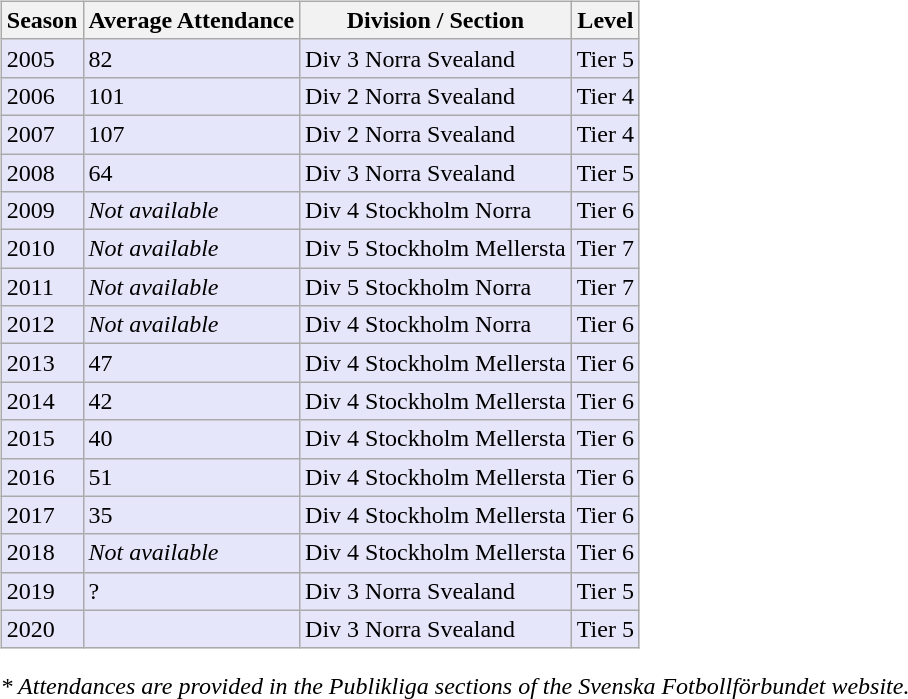<table>
<tr>
<td valign="top" width=0%><br><table class="wikitable">
<tr style="background:#f0f6fa;">
<th><strong>Season</strong></th>
<th><strong>Average Attendance</strong></th>
<th><strong>Division / Section</strong></th>
<th><strong>Level</strong></th>
</tr>
<tr>
<td style="background:#E6E6FA;">2005</td>
<td style="background:#E6E6FA;">82</td>
<td style="background:#E6E6FA;">Div 3 Norra Svealand</td>
<td style="background:#E6E6FA;">Tier 5</td>
</tr>
<tr>
<td style="background:#E6E6FA;">2006</td>
<td style="background:#E6E6FA;">101</td>
<td style="background:#E6E6FA;">Div 2 Norra Svealand</td>
<td style="background:#E6E6FA;">Tier 4</td>
</tr>
<tr>
<td style="background:#E6E6FA;">2007</td>
<td style="background:#E6E6FA;">107</td>
<td style="background:#E6E6FA;">Div 2 Norra Svealand</td>
<td style="background:#E6E6FA;">Tier 4</td>
</tr>
<tr>
<td style="background:#E6E6FA;">2008</td>
<td style="background:#E6E6FA;">64</td>
<td style="background:#E6E6FA;">Div 3 Norra Svealand</td>
<td style="background:#E6E6FA;">Tier 5</td>
</tr>
<tr>
<td style="background:#E6E6FA;">2009</td>
<td style="background:#E6E6FA;"><em>Not available</em></td>
<td style="background:#E6E6FA;">Div 4 Stockholm Norra</td>
<td style="background:#E6E6FA;">Tier 6</td>
</tr>
<tr>
<td style="background:#E6E6FA;">2010</td>
<td style="background:#E6E6FA;"><em>Not available</em></td>
<td style="background:#E6E6FA;">Div 5 Stockholm Mellersta</td>
<td style="background:#E6E6FA;">Tier 7</td>
</tr>
<tr>
<td style="background:#E6E6FA;">2011</td>
<td style="background:#E6E6FA;"><em>Not available</em></td>
<td style="background:#E6E6FA;">Div 5 Stockholm Norra</td>
<td style="background:#E6E6FA;">Tier 7</td>
</tr>
<tr>
<td style="background:#E6E6FA;">2012</td>
<td style="background:#E6E6FA;"><em>Not available</em></td>
<td style="background:#E6E6FA;">Div 4 Stockholm Norra</td>
<td style="background:#E6E6FA;">Tier 6</td>
</tr>
<tr>
<td style="background:#E6E6FA;">2013</td>
<td style="background:#E6E6FA;">47</td>
<td style="background:#E6E6FA;">Div 4 Stockholm Mellersta</td>
<td style="background:#E6E6FA;">Tier 6</td>
</tr>
<tr>
<td style="background:#E6E6FA;">2014</td>
<td style="background:#E6E6FA;">42</td>
<td style="background:#E6E6FA;">Div 4 Stockholm Mellersta</td>
<td style="background:#E6E6FA;">Tier 6</td>
</tr>
<tr>
<td style="background:#E6E6FA;">2015</td>
<td style="background:#E6E6FA;">40</td>
<td style="background:#E6E6FA;">Div 4 Stockholm Mellersta</td>
<td style="background:#E6E6FA;">Tier 6</td>
</tr>
<tr>
<td style="background:#E6E6FA;">2016</td>
<td style="background:#E6E6FA;">51</td>
<td style="background:#E6E6FA;">Div 4 Stockholm Mellersta</td>
<td style="background:#E6E6FA;">Tier 6</td>
</tr>
<tr>
<td style="background:#E6E6FA;">2017</td>
<td style="background:#E6E6FA;">35</td>
<td style="background:#E6E6FA;">Div 4 Stockholm Mellersta</td>
<td style="background:#E6E6FA;">Tier 6</td>
</tr>
<tr>
<td style="background:#E6E6FA;">2018</td>
<td style="background:#E6E6FA;"><em>Not available</em></td>
<td style="background:#E6E6FA;">Div 4 Stockholm Mellersta</td>
<td style="background:#E6E6FA;">Tier 6</td>
</tr>
<tr>
<td style="background:#E6E6FA;">2019</td>
<td style="background:#E6E6FA;">?</td>
<td style="background:#E6E6FA;">Div 3 Norra Svealand</td>
<td style="background:#E6E6FA;">Tier 5</td>
</tr>
<tr>
<td style="background:#E6E6FA;">2020</td>
<td style="background:#E6E6FA;"></td>
<td style="background:#E6E6FA;">Div 3 Norra Svealand</td>
<td style="background:#E6E6FA;">Tier 5</td>
</tr>
</table>
<em>* Attendances are provided in the Publikliga sections of the Svenska Fotbollförbundet website.</em> </td>
</tr>
</table>
